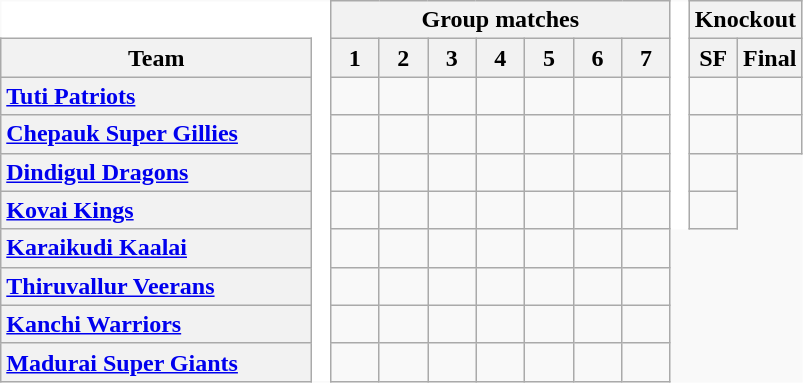<table class="wikitable" style="border:none">
<tr>
<td style="background:white; border:none"></td>
<td rowspan="10" style="width:5px; border:none; background:white;"></td>
<th colspan="7">Group matches</th>
<td rowspan="6" style="width:5px; border:none; background:white;"></td>
<th colspan="3"><span>Knockout</span></th>
</tr>
<tr>
<th style="width:200px; vertical-align:center;">Team</th>
<th style="width:25px">1</th>
<th style="width:25px">2</th>
<th style="width:25px">3</th>
<th style="width:25px">4</th>
<th style="width:25px">5</th>
<th style="width:25px">6</th>
<th style="width:25px">7</th>
<th style="width:25px"><span>SF</span></th>
<th style="width:30px"><span>Final</span></th>
</tr>
<tr>
<th style="text-align:left;"><a href='#'>Tuti Patriots</a></th>
<td></td>
<td></td>
<td></td>
<td></td>
<td></td>
<td></td>
<td></td>
<td></td>
<td></td>
</tr>
<tr>
<th style="text-align:left;"><a href='#'>Chepauk Super Gillies</a></th>
<td></td>
<td></td>
<td></td>
<td></td>
<td></td>
<td></td>
<td></td>
<td></td>
<td></td>
</tr>
<tr>
<th style="text-align:left;"><a href='#'>Dindigul Dragons</a></th>
<td></td>
<td></td>
<td></td>
<td></td>
<td></td>
<td></td>
<td></td>
<td></td>
</tr>
<tr>
<th style="text-align:left;"><a href='#'>Kovai Kings</a></th>
<td></td>
<td></td>
<td></td>
<td></td>
<td></td>
<td></td>
<td></td>
<td></td>
</tr>
<tr>
<th style="text-align:left;"><a href='#'>Karaikudi Kaalai</a></th>
<td></td>
<td></td>
<td></td>
<td></td>
<td></td>
<td></td>
<td></td>
</tr>
<tr>
<th style="text-align:left;"><a href='#'>Thiruvallur Veerans</a></th>
<td></td>
<td></td>
<td></td>
<td></td>
<td></td>
<td></td>
<td></td>
</tr>
<tr>
<th style="text-align:left;"><a href='#'>Kanchi Warriors</a></th>
<td></td>
<td></td>
<td></td>
<td></td>
<td></td>
<td></td>
<td></td>
</tr>
<tr>
<th style="text-align:left;"><a href='#'>Madurai Super Giants</a></th>
<td></td>
<td></td>
<td></td>
<td></td>
<td></td>
<td></td>
<td></td>
</tr>
</table>
